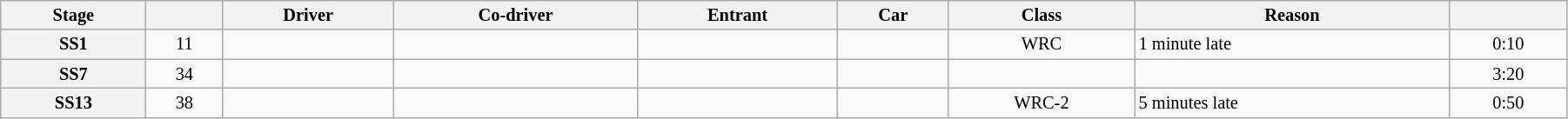<table class="wikitable" width=95% style="font-size: 85%;">
<tr>
<th>Stage</th>
<th></th>
<th>Driver</th>
<th>Co-driver</th>
<th>Entrant</th>
<th>Car</th>
<th>Class</th>
<th>Reason</th>
<th></th>
</tr>
<tr>
<th>SS1</th>
<td align="center">11</td>
<td></td>
<td></td>
<td></td>
<td></td>
<td align="center">WRC</td>
<td>1 minute late</td>
<td align="center">0:10</td>
</tr>
<tr>
<th>SS7</th>
<td align="center">34</td>
<td></td>
<td></td>
<td></td>
<td></td>
<td align="center"></td>
<td></td>
<td align="center">3:20</td>
</tr>
<tr>
<th>SS13</th>
<td align="center">38</td>
<td></td>
<td></td>
<td></td>
<td></td>
<td align="center">WRC-2</td>
<td>5 minutes late</td>
<td align="center">0:50</td>
</tr>
</table>
